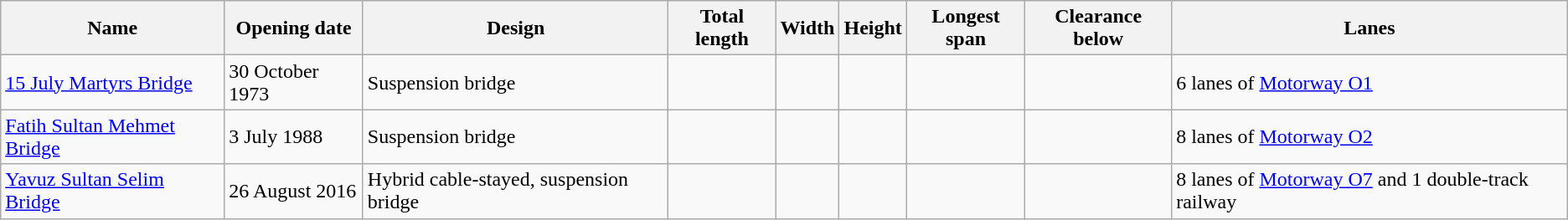<table class="wikitable">
<tr>
<th>Name</th>
<th>Opening date</th>
<th>Design</th>
<th>Total length</th>
<th>Width</th>
<th>Height</th>
<th>Longest span</th>
<th>Clearance below</th>
<th>Lanes</th>
</tr>
<tr>
<td><a href='#'>15 July Martyrs Bridge</a></td>
<td>30 October 1973</td>
<td>Suspension bridge</td>
<td></td>
<td></td>
<td></td>
<td></td>
<td></td>
<td>6 lanes of <a href='#'>Motorway O1</a></td>
</tr>
<tr>
<td><a href='#'>Fatih Sultan Mehmet Bridge</a></td>
<td>3 July 1988</td>
<td>Suspension bridge</td>
<td></td>
<td></td>
<td></td>
<td></td>
<td></td>
<td>8 lanes of <a href='#'>Motorway O2</a></td>
</tr>
<tr>
<td><a href='#'>Yavuz Sultan Selim Bridge</a></td>
<td>26 August 2016</td>
<td>Hybrid cable-stayed, suspension bridge</td>
<td></td>
<td></td>
<td></td>
<td></td>
<td></td>
<td>8 lanes of  <a href='#'>Motorway O7</a> and 1 double-track railway</td>
</tr>
</table>
